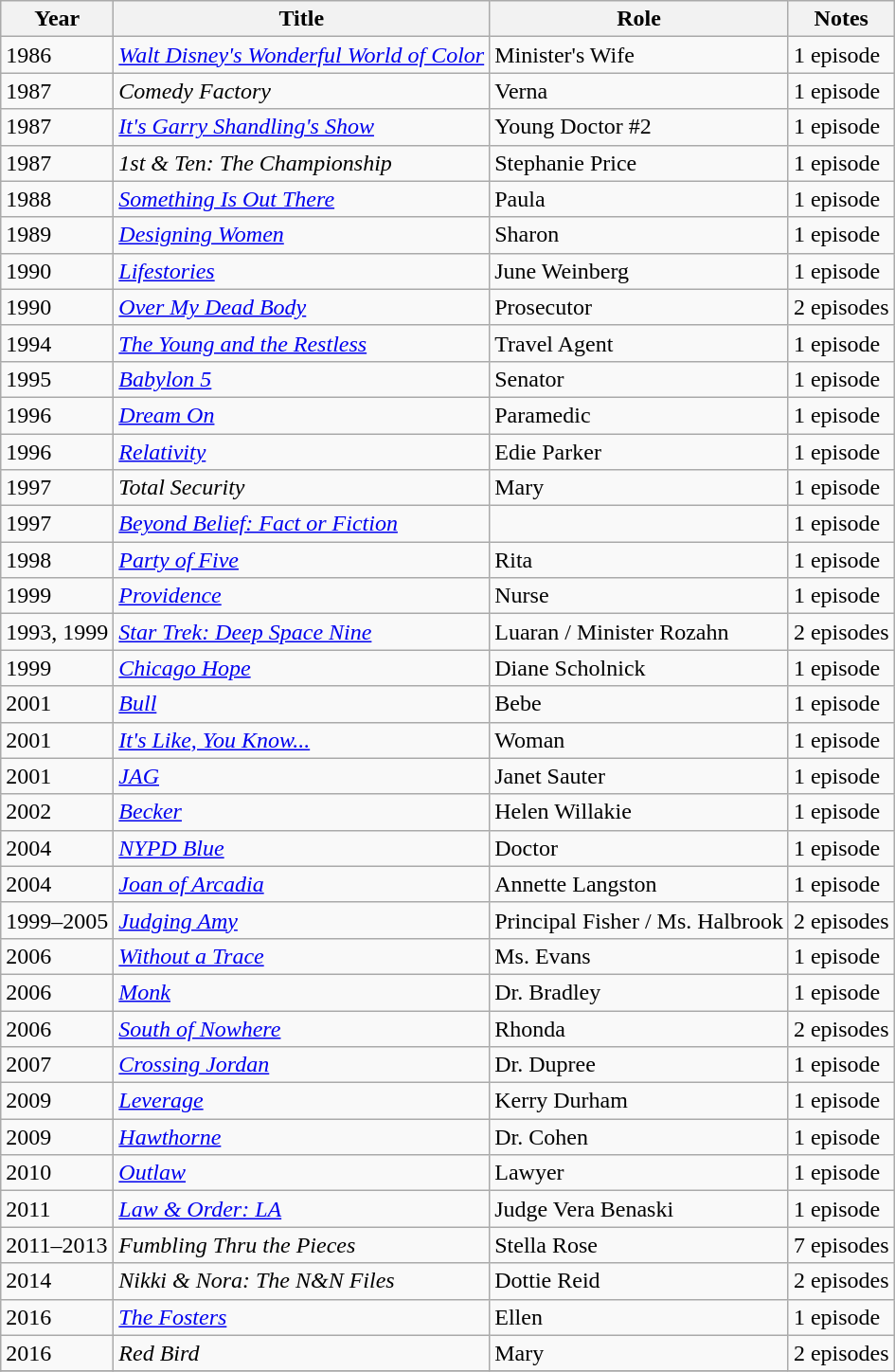<table class="wikitable sortable">
<tr>
<th>Year</th>
<th>Title</th>
<th>Role</th>
<th>Notes</th>
</tr>
<tr>
<td>1986</td>
<td><em><a href='#'>Walt Disney's Wonderful World of Color</a></em></td>
<td>Minister's Wife</td>
<td>1 episode</td>
</tr>
<tr>
<td>1987</td>
<td><em>Comedy Factory</em></td>
<td>Verna</td>
<td>1 episode</td>
</tr>
<tr>
<td>1987</td>
<td><em><a href='#'>It's Garry Shandling's Show</a></em></td>
<td>Young Doctor #2</td>
<td>1 episode</td>
</tr>
<tr>
<td>1987</td>
<td><em>1st & Ten: The Championship</em></td>
<td>Stephanie Price</td>
<td>1 episode</td>
</tr>
<tr>
<td>1988</td>
<td><em><a href='#'>Something Is Out There</a></em></td>
<td>Paula</td>
<td>1 episode</td>
</tr>
<tr>
<td>1989</td>
<td><em><a href='#'>Designing Women</a></em></td>
<td>Sharon</td>
<td>1 episode</td>
</tr>
<tr>
<td>1990</td>
<td><em><a href='#'>Lifestories</a></em></td>
<td>June Weinberg</td>
<td>1 episode</td>
</tr>
<tr>
<td>1990</td>
<td><em><a href='#'>Over My Dead Body</a></em></td>
<td>Prosecutor</td>
<td>2 episodes</td>
</tr>
<tr>
<td>1994</td>
<td><em><a href='#'>The Young and the Restless</a></em></td>
<td>Travel Agent</td>
<td>1 episode</td>
</tr>
<tr>
<td>1995</td>
<td><em><a href='#'>Babylon 5</a></em></td>
<td>Senator</td>
<td>1 episode</td>
</tr>
<tr>
<td>1996</td>
<td><em><a href='#'>Dream On</a></em></td>
<td>Paramedic</td>
<td>1 episode</td>
</tr>
<tr>
<td>1996</td>
<td><em><a href='#'>Relativity</a></em></td>
<td>Edie Parker</td>
<td>1 episode</td>
</tr>
<tr>
<td>1997</td>
<td><em>Total Security </em></td>
<td>Mary</td>
<td>1 episode</td>
</tr>
<tr>
<td>1997</td>
<td><em><a href='#'>Beyond Belief: Fact or Fiction</a></em></td>
<td></td>
<td>1 episode</td>
</tr>
<tr>
<td>1998</td>
<td><em><a href='#'>Party of Five</a></em></td>
<td>Rita</td>
<td>1 episode</td>
</tr>
<tr>
<td>1999</td>
<td><em><a href='#'>Providence</a></em></td>
<td>Nurse</td>
<td>1 episode</td>
</tr>
<tr>
<td>1993, 1999</td>
<td><em><a href='#'>Star Trek: Deep Space Nine</a></em></td>
<td>Luaran / Minister Rozahn</td>
<td>2 episodes</td>
</tr>
<tr>
<td>1999</td>
<td><em><a href='#'>Chicago Hope</a></em></td>
<td>Diane Scholnick</td>
<td>1 episode</td>
</tr>
<tr>
<td>2001</td>
<td><em><a href='#'>Bull</a></em></td>
<td>Bebe</td>
<td>1 episode</td>
</tr>
<tr>
<td>2001</td>
<td><em><a href='#'>It's Like, You Know...</a></em></td>
<td>Woman</td>
<td>1 episode</td>
</tr>
<tr>
<td>2001</td>
<td><em><a href='#'>JAG</a></em></td>
<td>Janet Sauter</td>
<td>1 episode</td>
</tr>
<tr>
<td>2002</td>
<td><em><a href='#'>Becker</a></em></td>
<td>Helen Willakie</td>
<td>1 episode</td>
</tr>
<tr>
<td>2004</td>
<td><em><a href='#'>NYPD Blue</a></em></td>
<td>Doctor</td>
<td>1 episode</td>
</tr>
<tr>
<td>2004</td>
<td><em><a href='#'>Joan of Arcadia</a></em></td>
<td>Annette Langston</td>
<td>1 episode</td>
</tr>
<tr>
<td>1999–2005</td>
<td><em><a href='#'>Judging Amy</a></em></td>
<td>Principal Fisher / Ms. Halbrook</td>
<td>2 episodes</td>
</tr>
<tr>
<td>2006</td>
<td><em><a href='#'>Without a Trace</a></em></td>
<td>Ms. Evans</td>
<td>1 episode</td>
</tr>
<tr>
<td>2006</td>
<td><em><a href='#'>Monk</a></em></td>
<td>Dr. Bradley</td>
<td>1 episode</td>
</tr>
<tr>
<td>2006</td>
<td><em><a href='#'>South of Nowhere</a></em></td>
<td>Rhonda</td>
<td>2 episodes</td>
</tr>
<tr>
<td>2007</td>
<td><em><a href='#'>Crossing Jordan</a></em></td>
<td>Dr. Dupree</td>
<td>1 episode</td>
</tr>
<tr>
<td>2009</td>
<td><em><a href='#'>Leverage</a></em></td>
<td>Kerry Durham</td>
<td>1 episode</td>
</tr>
<tr>
<td>2009</td>
<td><em><a href='#'>Hawthorne</a></em></td>
<td>Dr. Cohen</td>
<td>1 episode</td>
</tr>
<tr>
<td>2010</td>
<td><em><a href='#'>Outlaw</a></em></td>
<td>Lawyer</td>
<td>1 episode</td>
</tr>
<tr>
<td>2011</td>
<td><em><a href='#'>Law & Order: LA</a></em></td>
<td>Judge Vera Benaski</td>
<td>1 episode</td>
</tr>
<tr>
<td>2011–2013</td>
<td><em>Fumbling Thru the Pieces </em></td>
<td>Stella Rose</td>
<td>7 episodes</td>
</tr>
<tr>
<td>2014</td>
<td><em>Nikki & Nora: The N&N Files</em></td>
<td>Dottie Reid</td>
<td>2 episodes</td>
</tr>
<tr>
<td>2016</td>
<td><em><a href='#'>The Fosters</a></em></td>
<td>Ellen</td>
<td>1 episode</td>
</tr>
<tr>
<td>2016</td>
<td><em>Red Bird </em></td>
<td>Mary</td>
<td>2 episodes</td>
</tr>
<tr>
</tr>
</table>
